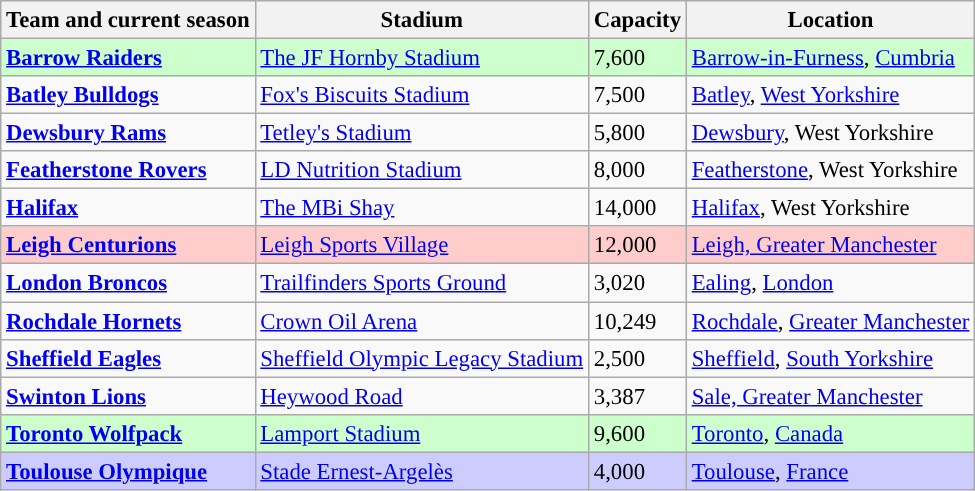<table class="wikitable sortable" style="font-size:95%;">
<tr>
<th>Team and current season</th>
<th>Stadium</th>
<th>Capacity</th>
<th>Location</th>
</tr>
<tr style="background:#CCFFCC;">
<td> <strong><a href='#'>Barrow Raiders</a></strong></td>
<td><a href='#'>The JF Hornby Stadium</a></td>
<td>7,600</td>
<td><a href='#'>Barrow-in-Furness</a>, <a href='#'>Cumbria</a></td>
</tr>
<tr>
<td> <strong><a href='#'>Batley Bulldogs</a></strong></td>
<td><a href='#'>Fox's Biscuits Stadium</a></td>
<td>7,500</td>
<td><a href='#'>Batley</a>, <a href='#'>West Yorkshire</a></td>
</tr>
<tr>
<td> <strong><a href='#'>Dewsbury Rams</a></strong></td>
<td><a href='#'>Tetley's Stadium</a></td>
<td>5,800</td>
<td><a href='#'>Dewsbury</a>, West Yorkshire</td>
</tr>
<tr>
<td> <strong><a href='#'>Featherstone Rovers</a></strong></td>
<td><a href='#'>LD Nutrition Stadium</a></td>
<td>8,000</td>
<td><a href='#'>Featherstone</a>, West Yorkshire</td>
</tr>
<tr>
<td> <strong><a href='#'>Halifax</a></strong></td>
<td><a href='#'>The MBi Shay</a></td>
<td>14,000</td>
<td><a href='#'>Halifax</a>, West Yorkshire</td>
</tr>
<tr style="background:#FFCCCC;">
<td> <strong><a href='#'>Leigh Centurions</a></strong></td>
<td><a href='#'>Leigh Sports Village</a></td>
<td>12,000</td>
<td><a href='#'>Leigh, Greater Manchester</a></td>
</tr>
<tr>
<td> <strong><a href='#'>London Broncos</a></strong></td>
<td><a href='#'>Trailfinders Sports Ground</a></td>
<td>3,020</td>
<td><a href='#'>Ealing</a>, <a href='#'>London</a></td>
</tr>
<tr>
<td> <strong><a href='#'>Rochdale Hornets</a></strong></td>
<td><a href='#'>Crown Oil Arena</a></td>
<td>10,249</td>
<td><a href='#'>Rochdale</a>, <a href='#'>Greater Manchester</a></td>
</tr>
<tr>
<td> <strong><a href='#'>Sheffield Eagles</a></strong></td>
<td><a href='#'>Sheffield Olympic Legacy Stadium</a></td>
<td>2,500</td>
<td><a href='#'>Sheffield</a>, <a href='#'>South Yorkshire</a></td>
</tr>
<tr>
<td> <strong><a href='#'>Swinton Lions</a></strong></td>
<td><a href='#'>Heywood Road</a></td>
<td>3,387</td>
<td><a href='#'>Sale, Greater Manchester</a></td>
</tr>
<tr style="background:#CCFFCC;">
<td> <strong><a href='#'>Toronto Wolfpack</a></strong></td>
<td><a href='#'>Lamport Stadium</a></td>
<td>9,600</td>
<td><a href='#'>Toronto</a>, <a href='#'>Canada</a></td>
</tr>
<tr style="background:#ccccff;">
<td> <strong><a href='#'>Toulouse Olympique</a></strong></td>
<td><a href='#'>Stade Ernest-Argelès</a></td>
<td>4,000</td>
<td><a href='#'>Toulouse</a>, <a href='#'>France</a></td>
</tr>
</table>
